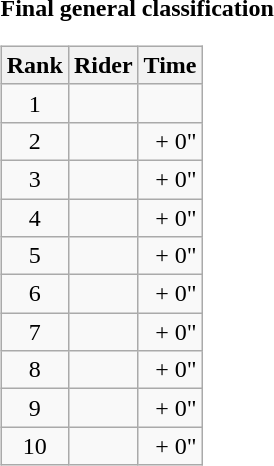<table>
<tr>
<td><strong>Final general classification</strong><br><table class="wikitable">
<tr>
<th scope="col">Rank</th>
<th scope="col">Rider</th>
<th scope="col">Time</th>
</tr>
<tr>
<td style="text-align:center;">1</td>
<td></td>
<td style="text-align:right;"></td>
</tr>
<tr>
<td style="text-align:center;">2</td>
<td></td>
<td style="text-align:right;">+ 0"</td>
</tr>
<tr>
<td style="text-align:center;">3</td>
<td></td>
<td style="text-align:right;">+ 0"</td>
</tr>
<tr>
<td style="text-align:center;">4</td>
<td></td>
<td style="text-align:right;">+ 0"</td>
</tr>
<tr>
<td style="text-align:center;">5</td>
<td></td>
<td style="text-align:right;">+ 0"</td>
</tr>
<tr>
<td style="text-align:center;">6</td>
<td></td>
<td style="text-align:right;">+ 0"</td>
</tr>
<tr>
<td style="text-align:center;">7</td>
<td></td>
<td style="text-align:right;">+ 0"</td>
</tr>
<tr>
<td style="text-align:center;">8</td>
<td></td>
<td style="text-align:right;">+ 0"</td>
</tr>
<tr>
<td style="text-align:center;">9</td>
<td></td>
<td style="text-align:right;">+ 0"</td>
</tr>
<tr>
<td style="text-align:center;">10</td>
<td></td>
<td style="text-align:right;">+ 0"</td>
</tr>
</table>
</td>
</tr>
</table>
